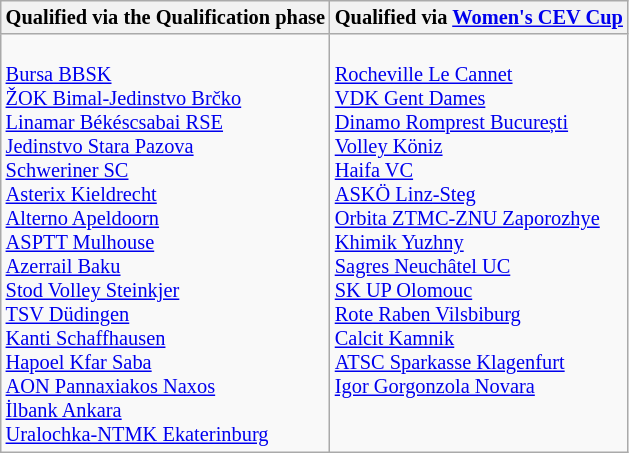<table class="wikitable" style="font-size:85%">
<tr>
<th>Qualified via the Qualification phase</th>
<th>Qualified via <a href='#'>Women's CEV Cup</a></th>
</tr>
<tr>
<td valign=top><br> <a href='#'>Bursa BBSK</a><br>
 <a href='#'>ŽOK Bimal-Jedinstvo Brčko</a><br>
 <a href='#'>Linamar Békéscsabai RSE</a><br>
 <a href='#'>Jedinstvo Stara Pazova</a><br>
 <a href='#'>Schweriner SC</a><br>
 <a href='#'>Asterix Kieldrecht</a><br>
 <a href='#'>Alterno Apeldoorn</a><br>
 <a href='#'>ASPTT Mulhouse</a><br>
 <a href='#'>Azerrail Baku</a><br>
 <a href='#'>Stod Volley Steinkjer</a><br>
 <a href='#'>TSV Düdingen</a><br>
 <a href='#'>Kanti Schaffhausen</a><br>
 <a href='#'>Hapoel Kfar Saba</a><br>
 <a href='#'>AON Pannaxiakos Naxos</a><br>
 <a href='#'>İlbank Ankara</a><br>
 <a href='#'>Uralochka-NTMK Ekaterinburg</a></td>
<td valign=top><br> <a href='#'>Rocheville Le Cannet</a><br>
 <a href='#'>VDK Gent Dames</a><br>
 <a href='#'>Dinamo Romprest București</a><br>
 <a href='#'>Volley Köniz</a><br>
 <a href='#'>Haifa VC</a><br>
 <a href='#'>ASKÖ Linz-Steg</a><br>
 <a href='#'>Orbita ZTMC-ZNU Zaporozhye</a><br>
 <a href='#'>Khimik Yuzhny</a><br>
 <a href='#'>Sagres Neuchâtel UC</a><br>
 <a href='#'>SK UP Olomouc</a><br>
 <a href='#'>Rote Raben Vilsbiburg</a><br>
 <a href='#'>Calcit Kamnik</a><br>
 <a href='#'>ATSC Sparkasse Klagenfurt</a><br>
 <a href='#'>Igor Gorgonzola Novara</a></td>
</tr>
</table>
